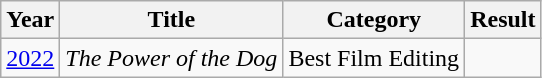<table class="wikitable">
<tr>
<th>Year</th>
<th>Title</th>
<th>Category</th>
<th>Result</th>
</tr>
<tr>
<td><a href='#'>2022</a></td>
<td><em>The Power of the Dog</em></td>
<td>Best Film Editing</td>
<td></td>
</tr>
</table>
